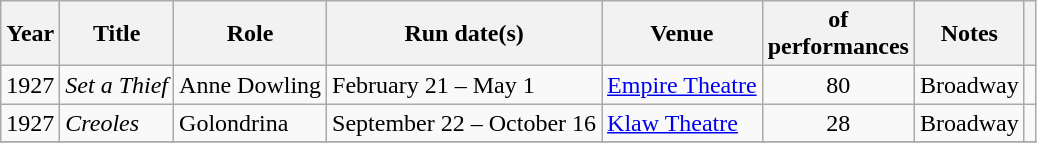<table class="wikitable sortable">
<tr>
<th>Year</th>
<th>Title</th>
<th>Role</th>
<th>Run date(s)</th>
<th>Venue</th>
<th> of<br>performances</th>
<th class="unsortable">Notes</th>
<th class="unsortable"></th>
</tr>
<tr>
<td>1927</td>
<td><em>Set a Thief</em></td>
<td>Anne Dowling</td>
<td>February 21 – May 1</td>
<td><a href='#'>Empire Theatre</a></td>
<td align="center">80</td>
<td>Broadway</td>
<td align=center></td>
</tr>
<tr>
<td>1927</td>
<td><em>Creoles</em></td>
<td>Golondrina</td>
<td>September 22 – October 16</td>
<td><a href='#'>Klaw Theatre</a></td>
<td align="center">28</td>
<td>Broadway</td>
<td align=center></td>
</tr>
<tr>
</tr>
</table>
